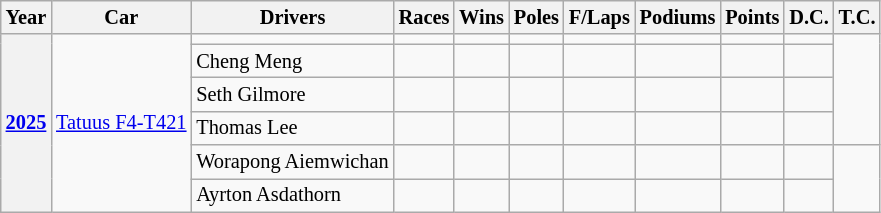<table class="wikitable" style="font-size:85%">
<tr>
<th>Year</th>
<th>Car</th>
<th>Drivers</th>
<th>Races</th>
<th>Wins</th>
<th>Poles</th>
<th>F/Laps</th>
<th>Podiums</th>
<th>Points</th>
<th>D.C.</th>
<th>T.C.</th>
</tr>
<tr>
<th rowspan="6"><a href='#'>2025</a></th>
<td rowspan="6"><a href='#'>Tatuus F4-T421</a></td>
<td> </td>
<td></td>
<td></td>
<td></td>
<td></td>
<td></td>
<td></td>
<td></td>
<td rowspan="4"></td>
</tr>
<tr>
<td> Cheng Meng</td>
<td></td>
<td></td>
<td></td>
<td></td>
<td></td>
<td></td>
<td></td>
</tr>
<tr>
<td> Seth Gilmore</td>
<td></td>
<td></td>
<td></td>
<td></td>
<td></td>
<td></td>
<td></td>
</tr>
<tr>
<td> Thomas Lee</td>
<td></td>
<td></td>
<td></td>
<td></td>
<td></td>
<td></td>
<td></td>
</tr>
<tr>
<td> Worapong Aiemwichan</td>
<td></td>
<td></td>
<td></td>
<td></td>
<td></td>
<td></td>
<td></td>
<td rowspan="2"></td>
</tr>
<tr>
<td> Ayrton Asdathorn</td>
<td></td>
<td></td>
<td></td>
<td></td>
<td></td>
<td></td>
<td></td>
</tr>
</table>
